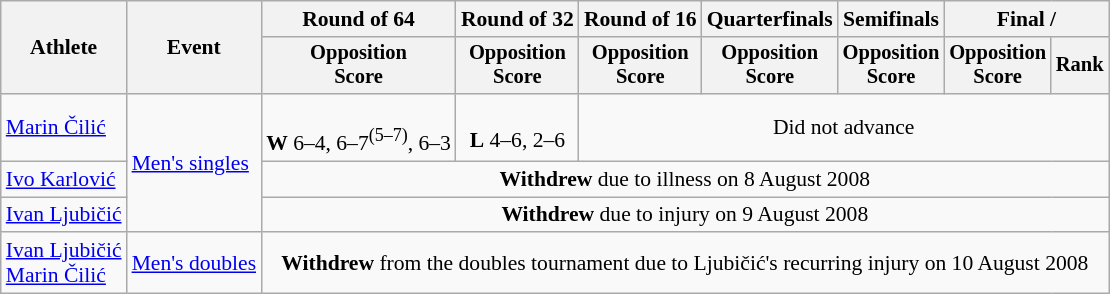<table class=wikitable style="font-size:90%">
<tr>
<th rowspan="2">Athlete</th>
<th rowspan="2">Event</th>
<th>Round of 64</th>
<th>Round of 32</th>
<th>Round of 16</th>
<th>Quarterfinals</th>
<th>Semifinals</th>
<th colspan=2>Final / </th>
</tr>
<tr style="font-size:95%">
<th>Opposition<br>Score</th>
<th>Opposition<br>Score</th>
<th>Opposition<br>Score</th>
<th>Opposition<br>Score</th>
<th>Opposition<br>Score</th>
<th>Opposition<br>Score</th>
<th>Rank</th>
</tr>
<tr align=center>
<td align=left><a href='#'>Marin Čilić</a></td>
<td align=left rowspan=3><a href='#'>Men's singles</a></td>
<td><br><strong>W</strong> 6–4, 6–7<sup>(5–7)</sup>, 6–3</td>
<td><br><strong>L</strong> 4–6, 2–6</td>
<td colspan=5>Did not advance</td>
</tr>
<tr align=center>
<td align=left><a href='#'>Ivo Karlović</a></td>
<td colspan=7><strong>Withdrew</strong> due to illness on 8 August 2008</td>
</tr>
<tr align=center>
<td align=left><a href='#'>Ivan Ljubičić</a></td>
<td colspan=7><strong>Withdrew</strong> due to injury on 9 August 2008</td>
</tr>
<tr align=center>
<td align=left><a href='#'>Ivan Ljubičić</a> <br><a href='#'>Marin Čilić</a></td>
<td align=left><a href='#'>Men's doubles</a></td>
<td colspan=7><strong>Withdrew</strong> from the doubles tournament due to Ljubičić's recurring injury on 10 August 2008</td>
</tr>
</table>
